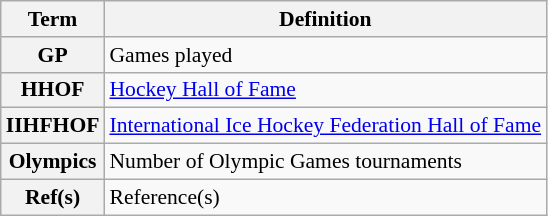<table class="wikitable" style="font-size:90%;">
<tr>
<th scope="col">Term</th>
<th scope="col">Definition</th>
</tr>
<tr>
<th scope="row">GP</th>
<td>Games played</td>
</tr>
<tr>
<th scope="row">HHOF</th>
<td><a href='#'>Hockey Hall of Fame</a></td>
</tr>
<tr>
<th scope="row">IIHFHOF</th>
<td><a href='#'>International Ice Hockey Federation Hall of Fame</a></td>
</tr>
<tr>
<th scope="row">Olympics</th>
<td>Number of Olympic Games tournaments</td>
</tr>
<tr>
<th scope="row">Ref(s)</th>
<td>Reference(s)</td>
</tr>
</table>
